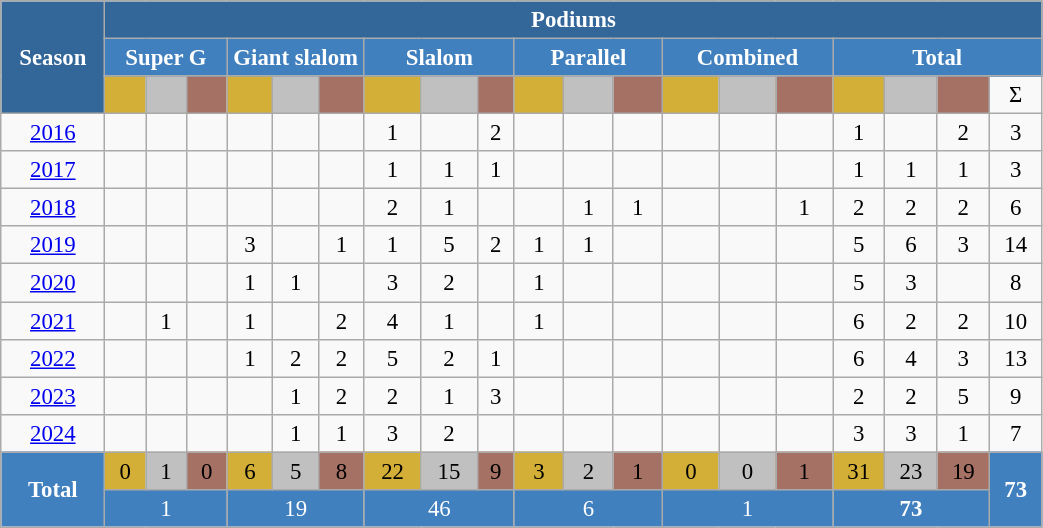<table class="wikitable" style="font-size:95%; text-align:center; border:grey solid 1px; border-collapse:collapse;" width="55%">
<tr style="background-color:#369; color:white;">
<td rowspan="3" colspan="1" width="10%"><strong>Season</strong></td>
<td colspan="19"><strong>Podiums</strong></td>
</tr>
<tr style="background-color:#4180be; color:white;">
<th style="background:#4180be;" width="300" colspan="3">Super G</th>
<th style="background:#4180be;" width="350" colspan="3">Giant slalom</th>
<th style="background:#4180be;" width="350" colspan="3">Slalom</th>
<th style="background:#4180be;" width="350" colspan="3">Parallel</th>
<th style="background:#4180be;" width="350" colspan="3">Combined</th>
<th style="background:#4180be;" width="450" colspan="4">Total</th>
</tr>
<tr>
<td align="center" bgcolor="#d4af37"></td>
<td align="center" bgcolor="silver"></td>
<td align="center" bgcolor="#a57164"></td>
<td align="center" bgcolor="#d4af37"></td>
<td align="center" bgcolor="silver"></td>
<td align="center" bgcolor="#a57164"></td>
<td align="center" bgcolor="#d4af37"></td>
<td align="center" bgcolor="silver"></td>
<td align="center" bgcolor="#a57164"></td>
<td align="center" bgcolor="#d4af37"></td>
<td align="center" bgcolor="silver"></td>
<td align="center" bgcolor="#a57164"></td>
<td align="center" bgcolor="#d4af37"></td>
<td align="center" bgcolor="silver"></td>
<td align="center" bgcolor="#a57164"></td>
<td align="center" bgcolor="#d4af37"></td>
<td align="center" bgcolor="silver"></td>
<td align="center" bgcolor="#a57164"></td>
<td>Σ</td>
</tr>
<tr>
<td align="center"><a href='#'>2016</a></td>
<td></td>
<td></td>
<td></td>
<td></td>
<td></td>
<td></td>
<td>1</td>
<td></td>
<td>2</td>
<td></td>
<td></td>
<td></td>
<td></td>
<td></td>
<td></td>
<td>1</td>
<td></td>
<td>2</td>
<td>3</td>
</tr>
<tr>
<td align="center"><a href='#'>2017</a></td>
<td></td>
<td></td>
<td></td>
<td></td>
<td></td>
<td></td>
<td>1</td>
<td>1</td>
<td>1</td>
<td></td>
<td></td>
<td></td>
<td></td>
<td></td>
<td></td>
<td>1</td>
<td>1</td>
<td>1</td>
<td>3</td>
</tr>
<tr>
<td align="center"><a href='#'>2018</a></td>
<td></td>
<td></td>
<td></td>
<td></td>
<td></td>
<td></td>
<td>2</td>
<td>1</td>
<td></td>
<td></td>
<td>1</td>
<td>1</td>
<td></td>
<td></td>
<td>1</td>
<td>2</td>
<td>2</td>
<td>2</td>
<td>6</td>
</tr>
<tr>
<td align="center"><a href='#'>2019</a></td>
<td></td>
<td></td>
<td></td>
<td>3</td>
<td></td>
<td>1</td>
<td>1</td>
<td>5</td>
<td>2</td>
<td>1</td>
<td>1</td>
<td></td>
<td></td>
<td></td>
<td></td>
<td>5</td>
<td>6</td>
<td>3</td>
<td>14</td>
</tr>
<tr>
<td align="center"><a href='#'>2020</a></td>
<td></td>
<td></td>
<td></td>
<td>1</td>
<td>1</td>
<td></td>
<td>3</td>
<td>2</td>
<td></td>
<td>1</td>
<td></td>
<td></td>
<td></td>
<td></td>
<td></td>
<td>5</td>
<td>3</td>
<td></td>
<td>8</td>
</tr>
<tr>
<td align="center"><a href='#'>2021</a></td>
<td></td>
<td>1</td>
<td></td>
<td>1</td>
<td></td>
<td>2</td>
<td>4</td>
<td>1</td>
<td></td>
<td>1</td>
<td></td>
<td></td>
<td></td>
<td></td>
<td></td>
<td>6</td>
<td>2</td>
<td>2</td>
<td>10</td>
</tr>
<tr>
<td align="center"><a href='#'>2022</a></td>
<td></td>
<td></td>
<td></td>
<td>1</td>
<td>2</td>
<td>2</td>
<td>5</td>
<td>2</td>
<td>1</td>
<td></td>
<td></td>
<td></td>
<td></td>
<td></td>
<td></td>
<td>6</td>
<td>4</td>
<td>3</td>
<td>13</td>
</tr>
<tr>
<td align="center"><a href='#'>2023</a></td>
<td></td>
<td></td>
<td></td>
<td></td>
<td>1</td>
<td>2</td>
<td>2</td>
<td>1</td>
<td>3</td>
<td></td>
<td></td>
<td></td>
<td></td>
<td></td>
<td></td>
<td>2</td>
<td>2</td>
<td>5</td>
<td>9</td>
</tr>
<tr>
<td align="center"><a href='#'>2024</a></td>
<td></td>
<td></td>
<td></td>
<td></td>
<td>1</td>
<td>1</td>
<td>3</td>
<td>2</td>
<td></td>
<td></td>
<td></td>
<td></td>
<td></td>
<td></td>
<td></td>
<td>3</td>
<td>3</td>
<td>1</td>
<td>7</td>
</tr>
<tr>
<td rowspan="2" style="background-color:#4180be; color:white; width=100;"><strong>Total </strong></td>
<td bgcolor="#d4af37">0</td>
<td bgcolor="silver">1</td>
<td bgcolor="#a57164">0</td>
<td bgcolor="#d4af37">6</td>
<td bgcolor="silver">5</td>
<td bgcolor="#a57164">8</td>
<td bgcolor="#d4af37">22</td>
<td bgcolor="silver">15</td>
<td bgcolor="#a57164">9</td>
<td bgcolor="#d4af37">3</td>
<td bgcolor="silver">2</td>
<td bgcolor="#a57164">1</td>
<td bgcolor="#d4af37">0</td>
<td bgcolor="silver">0</td>
<td bgcolor="#a57164">1</td>
<td bgcolor="#d4af37">31</td>
<td bgcolor="silver">23</td>
<td bgcolor="#a57164">19</td>
<td rowspan="2" style="background-color:#4180be; color:white; width=100;"><strong>73</strong> </td>
</tr>
<tr>
<td style="background-color:#4180be; color:white; width=100;" colspan="3">1</td>
<td style="background-color:#4180be; color:white; width=100;" colspan="3">19</td>
<td colspan="3" style="background-color:#4180be; color:white; width=100;">46</td>
<td style="background-color:#4180be; color:white; width=100;" colspan="3">6</td>
<td style="background-color:#4180be; color:white; width=100;" colspan="3">1</td>
<td style="background-color:#4180be; color:white; width=100;" colspan="3"><strong>73</strong></td>
</tr>
</table>
